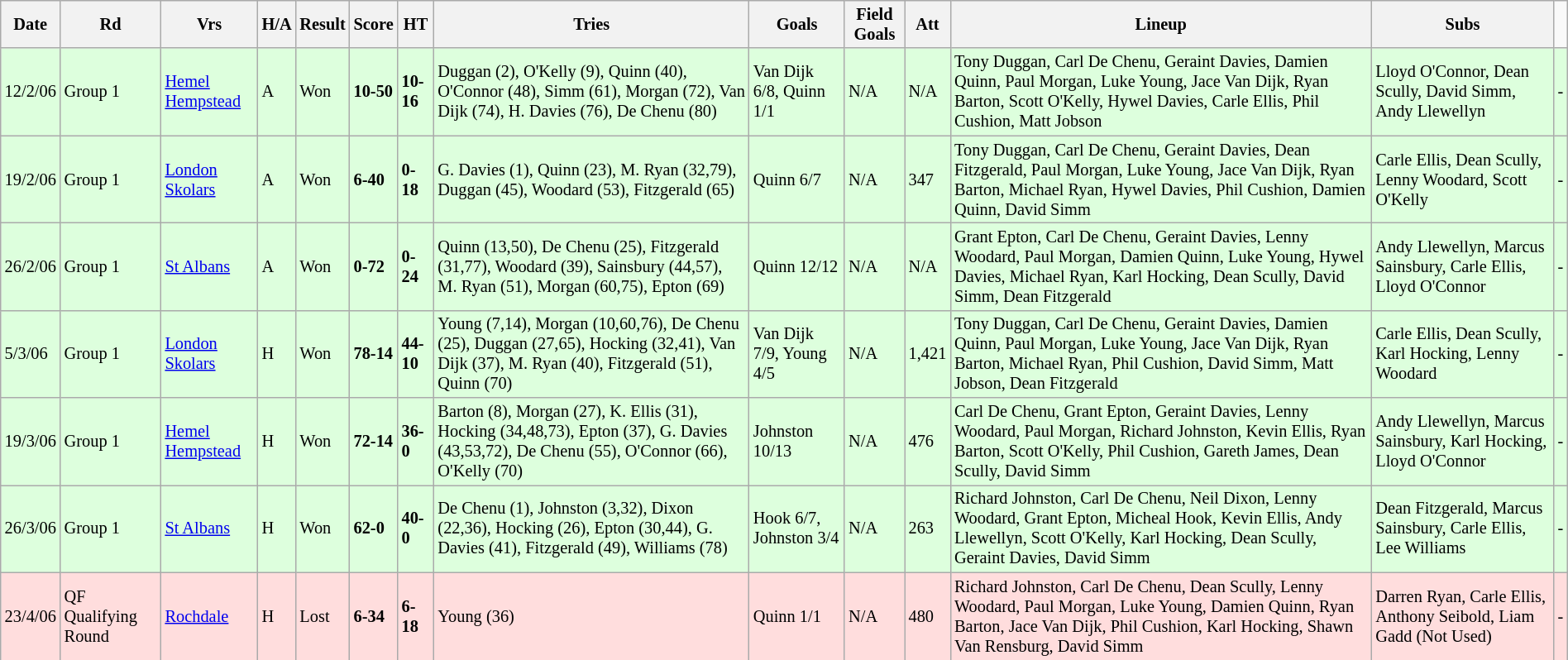<table class="wikitable" style="font-size:85%;" width="100%">
<tr>
<th>Date</th>
<th>Rd</th>
<th>Vrs</th>
<th>H/A</th>
<th>Result</th>
<th>Score</th>
<th>HT</th>
<th>Tries</th>
<th>Goals</th>
<th>Field Goals</th>
<th>Att</th>
<th>Lineup</th>
<th>Subs</th>
</tr>
<tr style="background:#ddffdd;" width=20 | >
<td>12/2/06</td>
<td>Group 1</td>
<td><a href='#'>Hemel Hempstead</a></td>
<td>A</td>
<td>Won</td>
<td><strong>10-50</strong></td>
<td><strong>10-16</strong></td>
<td>Duggan (2), O'Kelly (9), Quinn (40), O'Connor (48), Simm (61), Morgan (72), Van Dijk (74), H. Davies (76), De Chenu (80)</td>
<td>Van Dijk 6/8, Quinn 1/1</td>
<td>N/A</td>
<td>N/A</td>
<td>Tony Duggan, Carl De Chenu, Geraint Davies, Damien Quinn, Paul Morgan, Luke Young, Jace Van Dijk, Ryan Barton, Scott O'Kelly, Hywel Davies, Carle Ellis, Phil Cushion, Matt Jobson</td>
<td>Lloyd O'Connor, Dean Scully, David Simm, Andy Llewellyn</td>
<td>-</td>
</tr>
<tr style="background:#ddffdd;" width=20 | >
<td>19/2/06</td>
<td>Group 1</td>
<td><a href='#'>London Skolars</a></td>
<td>A</td>
<td>Won</td>
<td><strong>6-40</strong></td>
<td><strong>0-18</strong></td>
<td>G. Davies (1), Quinn (23), M. Ryan (32,79), Duggan (45), Woodard (53), Fitzgerald (65)</td>
<td>Quinn 6/7</td>
<td>N/A</td>
<td>347</td>
<td>Tony Duggan, Carl De Chenu, Geraint Davies, Dean Fitzgerald, Paul Morgan, Luke Young, Jace Van Dijk, Ryan Barton, Michael Ryan, Hywel Davies, Phil Cushion, Damien Quinn, David Simm</td>
<td>Carle Ellis, Dean Scully, Lenny Woodard, Scott O'Kelly</td>
<td>-</td>
</tr>
<tr style="background:#ddffdd;" width=20 | >
<td>26/2/06</td>
<td>Group 1</td>
<td><a href='#'>St Albans</a></td>
<td>A</td>
<td>Won</td>
<td><strong>0-72</strong></td>
<td><strong>0-24</strong></td>
<td>Quinn (13,50), De Chenu (25), Fitzgerald (31,77), Woodard (39), Sainsbury (44,57), M. Ryan (51), Morgan (60,75), Epton (69)</td>
<td>Quinn 12/12</td>
<td>N/A</td>
<td>N/A</td>
<td>Grant Epton, Carl De Chenu, Geraint Davies, Lenny Woodard, Paul Morgan, Damien Quinn, Luke Young, Hywel Davies, Michael Ryan, Karl Hocking, Dean Scully, David Simm, Dean Fitzgerald</td>
<td>Andy Llewellyn, Marcus Sainsbury, Carle Ellis, Lloyd O'Connor</td>
<td>-</td>
</tr>
<tr style="background:#ddffdd;" width=20 | >
<td>5/3/06</td>
<td>Group 1</td>
<td><a href='#'>London Skolars</a></td>
<td>H</td>
<td>Won</td>
<td><strong>78-14</strong></td>
<td><strong>44-10</strong></td>
<td>Young (7,14), Morgan (10,60,76), De Chenu (25), Duggan (27,65), Hocking (32,41), Van Dijk (37), M. Ryan (40), Fitzgerald (51), Quinn (70)</td>
<td>Van Dijk 7/9, Young 4/5</td>
<td>N/A</td>
<td>1,421</td>
<td>Tony Duggan, Carl De Chenu, Geraint Davies, Damien Quinn, Paul Morgan, Luke Young, Jace Van Dijk, Ryan Barton, Michael Ryan, Phil Cushion, David Simm, Matt Jobson, Dean Fitzgerald</td>
<td>Carle Ellis, Dean Scully, Karl Hocking, Lenny Woodard</td>
<td>-</td>
</tr>
<tr style="background:#ddffdd;" width=20 | >
<td>19/3/06</td>
<td>Group 1</td>
<td><a href='#'>Hemel Hempstead</a></td>
<td>H</td>
<td>Won</td>
<td><strong>72-14</strong></td>
<td><strong>36-0</strong></td>
<td>Barton (8), Morgan (27), K. Ellis (31), Hocking (34,48,73), Epton (37), G. Davies (43,53,72), De Chenu (55), O'Connor (66), O'Kelly (70)</td>
<td>Johnston 10/13</td>
<td>N/A</td>
<td>476</td>
<td>Carl De Chenu, Grant Epton, Geraint Davies, Lenny Woodard, Paul Morgan, Richard Johnston, Kevin Ellis, Ryan Barton, Scott O'Kelly, Phil Cushion, Gareth James, Dean Scully, David Simm</td>
<td>Andy Llewellyn, Marcus Sainsbury, Karl Hocking, Lloyd O'Connor</td>
<td>-</td>
</tr>
<tr style="background:#ddffdd;" width=20 | >
<td>26/3/06</td>
<td>Group 1</td>
<td><a href='#'>St Albans</a></td>
<td>H</td>
<td>Won</td>
<td><strong>62-0</strong></td>
<td><strong>40-0</strong></td>
<td>De Chenu (1), Johnston (3,32), Dixon (22,36), Hocking (26), Epton (30,44), G. Davies (41), Fitzgerald (49), Williams (78)</td>
<td>Hook 6/7, Johnston 3/4</td>
<td>N/A</td>
<td>263</td>
<td>Richard Johnston, Carl De Chenu, Neil Dixon, Lenny Woodard, Grant Epton, Micheal Hook, Kevin Ellis, Andy Llewellyn, Scott O'Kelly, Karl Hocking, Dean Scully, Geraint Davies, David Simm</td>
<td>Dean Fitzgerald, Marcus Sainsbury, Carle Ellis, Lee Williams</td>
<td>-</td>
</tr>
<tr style="background:#ffdddd;" width=20 | >
<td>23/4/06</td>
<td>QF Qualifying Round</td>
<td><a href='#'>Rochdale</a></td>
<td>H</td>
<td>Lost</td>
<td><strong>6-34</strong></td>
<td><strong>6-18</strong></td>
<td>Young (36)</td>
<td>Quinn 1/1</td>
<td>N/A</td>
<td>480</td>
<td>Richard Johnston, Carl De Chenu, Dean Scully, Lenny Woodard, Paul Morgan, Luke Young, Damien Quinn, Ryan Barton, Jace Van Dijk, Phil Cushion, Karl Hocking, Shawn Van Rensburg, David Simm</td>
<td>Darren Ryan, Carle Ellis, Anthony Seibold, Liam Gadd (Not Used)</td>
<td>-</td>
</tr>
</table>
